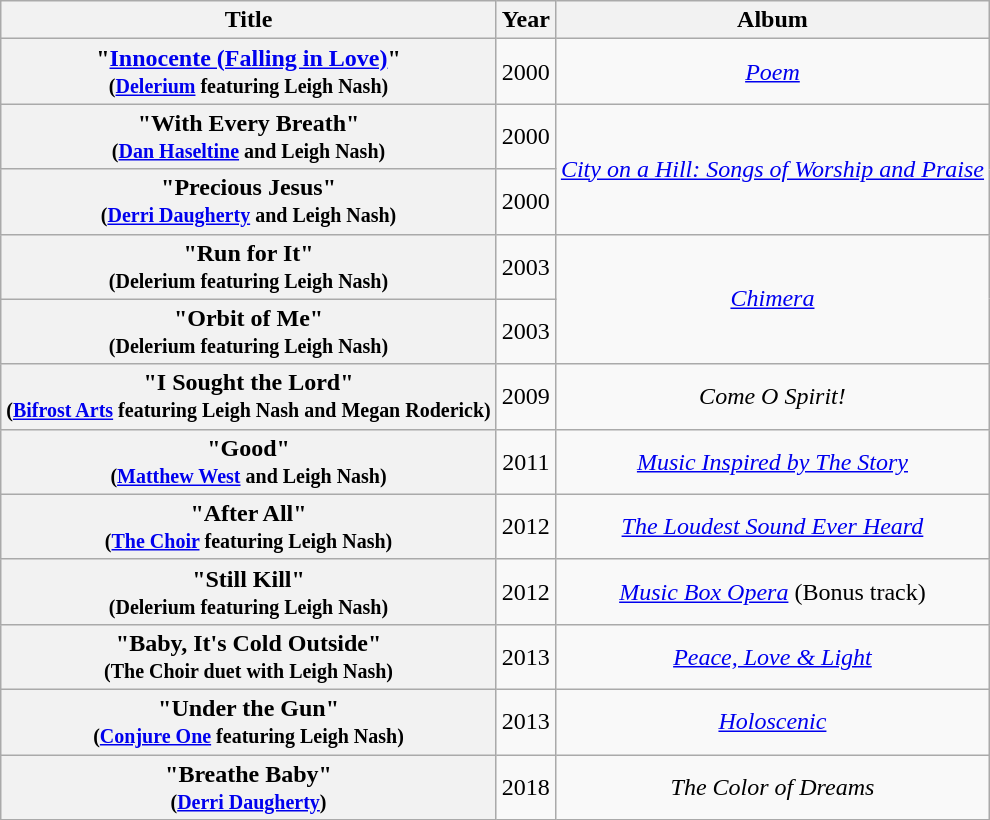<table class="wikitable plainrowheaders" style="text-align:center;">
<tr>
<th>Title</th>
<th>Year</th>
<th>Album</th>
</tr>
<tr>
<th scope="row">"<a href='#'>Innocente (Falling in Love)</a>"<br><small>(<a href='#'>Delerium</a> featuring Leigh Nash)</small></th>
<td>2000</td>
<td><em><a href='#'>Poem</a></em></td>
</tr>
<tr>
<th scope="row">"With Every Breath"<br><small>(<a href='#'>Dan Haseltine</a> and Leigh Nash)</small></th>
<td>2000</td>
<td rowspan="2"><em><a href='#'>City on a Hill: Songs of Worship and Praise</a></em></td>
</tr>
<tr>
<th scope="row">"Precious Jesus"<br><small>(<a href='#'>Derri Daugherty</a> and Leigh Nash)</small></th>
<td>2000</td>
</tr>
<tr>
<th scope="row">"Run for It"<br><small>(Delerium featuring Leigh Nash)</small></th>
<td>2003</td>
<td rowspan="2"><em><a href='#'>Chimera</a></em></td>
</tr>
<tr>
<th scope="row">"Orbit of Me"<br><small>(Delerium featuring Leigh Nash)</small></th>
<td>2003</td>
</tr>
<tr>
<th scope="row">"I Sought the Lord"<br><small>(<a href='#'>Bifrost Arts</a> featuring Leigh Nash and Megan Roderick)</small></th>
<td>2009</td>
<td><em>Come O Spirit!</em></td>
</tr>
<tr>
<th scope="row">"Good"<br><small>(<a href='#'>Matthew West</a> and Leigh Nash)</small></th>
<td>2011</td>
<td><em><a href='#'>Music Inspired by The Story</a></em></td>
</tr>
<tr>
<th scope="row">"After All"<br><small>(<a href='#'>The Choir</a> featuring Leigh Nash)</small></th>
<td>2012</td>
<td><em><a href='#'>The Loudest Sound Ever Heard</a></em></td>
</tr>
<tr>
<th scope="row">"Still Kill"<br><small>(Delerium featuring Leigh Nash)</small></th>
<td>2012</td>
<td><em><a href='#'>Music Box Opera</a></em> (Bonus track)</td>
</tr>
<tr>
<th scope="row">"Baby, It's Cold Outside"<br><small>(The Choir duet with Leigh Nash)</small></th>
<td>2013</td>
<td><em><a href='#'>Peace, Love & Light</a></em></td>
</tr>
<tr>
<th scope="row">"Under the Gun"<br><small>(<a href='#'>Conjure One</a> featuring Leigh Nash)</small></th>
<td>2013</td>
<td><em><a href='#'>Holoscenic</a></em></td>
</tr>
<tr>
<th scope="row">"Breathe Baby"<br><small>(<a href='#'>Derri Daugherty</a>)</small></th>
<td>2018</td>
<td><em>The Color of Dreams</em></td>
</tr>
</table>
